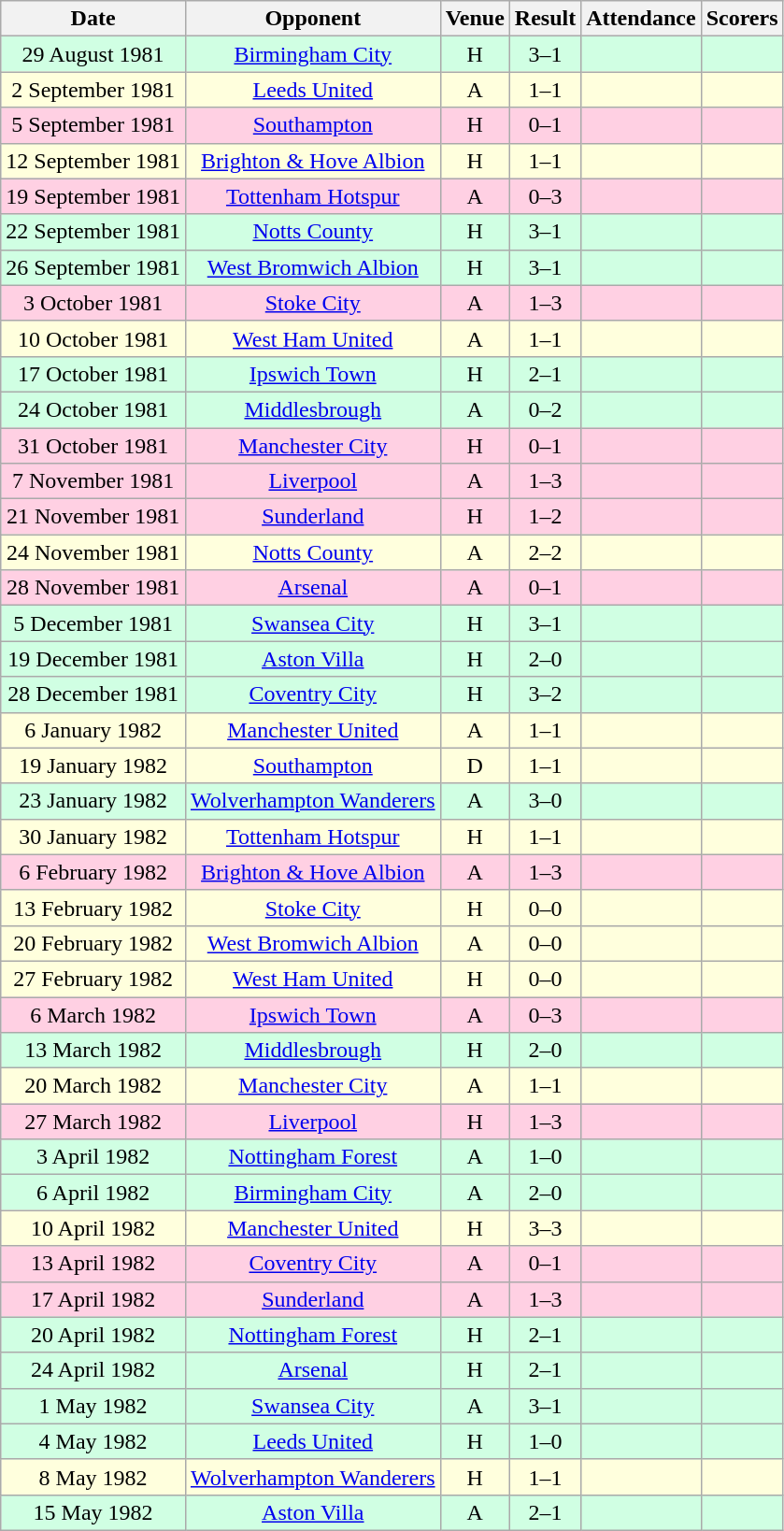<table class="wikitable sortable" style="font-size:100%; text-align:center">
<tr>
<th>Date</th>
<th>Opponent</th>
<th>Venue</th>
<th>Result</th>
<th>Attendance</th>
<th>Scorers</th>
</tr>
<tr style="background-color: #d0ffe3;">
<td>29 August 1981</td>
<td><a href='#'>Birmingham City</a></td>
<td>H</td>
<td>3–1</td>
<td></td>
<td></td>
</tr>
<tr style="background-color: #ffffdd;">
<td>2 September 1981</td>
<td><a href='#'>Leeds United</a></td>
<td>A</td>
<td>1–1</td>
<td></td>
<td></td>
</tr>
<tr style="background-color: #ffd0e3;">
<td>5 September 1981</td>
<td><a href='#'>Southampton</a></td>
<td>H</td>
<td>0–1</td>
<td></td>
<td></td>
</tr>
<tr style="background-color: #ffffdd;">
<td>12 September 1981</td>
<td><a href='#'>Brighton & Hove Albion</a></td>
<td>H</td>
<td>1–1</td>
<td></td>
<td></td>
</tr>
<tr style="background-color: #ffd0e3;">
<td>19 September 1981</td>
<td><a href='#'>Tottenham Hotspur</a></td>
<td>A</td>
<td>0–3</td>
<td></td>
<td></td>
</tr>
<tr style="background-color: #d0ffe3;">
<td>22 September 1981</td>
<td><a href='#'>Notts County</a></td>
<td>H</td>
<td>3–1</td>
<td></td>
<td></td>
</tr>
<tr style="background-color: #d0ffe3;">
<td>26 September 1981</td>
<td><a href='#'>West Bromwich Albion</a></td>
<td>H</td>
<td>3–1</td>
<td></td>
<td></td>
</tr>
<tr style="background-color: #ffd0e3;">
<td>3 October 1981</td>
<td><a href='#'>Stoke City</a></td>
<td>A</td>
<td>1–3</td>
<td></td>
<td></td>
</tr>
<tr style="background-color: #ffffdd;">
<td>10 October 1981</td>
<td><a href='#'>West Ham United</a></td>
<td>A</td>
<td>1–1</td>
<td></td>
<td></td>
</tr>
<tr style="background-color: #d0ffe3;">
<td>17 October 1981</td>
<td><a href='#'>Ipswich Town</a></td>
<td>H</td>
<td>2–1</td>
<td></td>
<td></td>
</tr>
<tr style="background-color: #d0ffe3;">
<td>24 October 1981</td>
<td><a href='#'>Middlesbrough</a></td>
<td>A</td>
<td>0–2</td>
<td></td>
<td></td>
</tr>
<tr style="background-color: #ffd0e3;">
<td>31 October 1981</td>
<td><a href='#'>Manchester City</a></td>
<td>H</td>
<td>0–1</td>
<td></td>
<td></td>
</tr>
<tr style="background-color: #ffd0e3;">
<td>7 November 1981</td>
<td><a href='#'>Liverpool</a></td>
<td>A</td>
<td>1–3</td>
<td></td>
<td></td>
</tr>
<tr style="background-color: #ffd0e3;">
<td>21 November 1981</td>
<td><a href='#'>Sunderland</a></td>
<td>H</td>
<td>1–2</td>
<td></td>
<td></td>
</tr>
<tr style="background-color: #ffffdd;">
<td>24 November 1981</td>
<td><a href='#'>Notts County</a></td>
<td>A</td>
<td>2–2</td>
<td></td>
<td></td>
</tr>
<tr style="background-color: #ffd0e3;">
<td>28 November 1981</td>
<td><a href='#'>Arsenal</a></td>
<td>A</td>
<td>0–1</td>
<td></td>
<td></td>
</tr>
<tr style="background-color: #d0ffe3;">
<td>5 December 1981</td>
<td><a href='#'>Swansea City</a></td>
<td>H</td>
<td>3–1</td>
<td></td>
<td></td>
</tr>
<tr style="background-color: #d0ffe3;">
<td>19 December 1981</td>
<td><a href='#'>Aston Villa</a></td>
<td>H</td>
<td>2–0</td>
<td></td>
<td></td>
</tr>
<tr style="background-color: #d0ffe3;">
<td>28 December 1981</td>
<td><a href='#'>Coventry City</a></td>
<td>H</td>
<td>3–2</td>
<td></td>
<td></td>
</tr>
<tr style="background-color: #ffffdd;">
<td>6 January 1982</td>
<td><a href='#'>Manchester United</a></td>
<td>A</td>
<td>1–1</td>
<td></td>
<td></td>
</tr>
<tr style="background-color: #ffffdd;">
<td>19 January 1982</td>
<td><a href='#'>Southampton</a></td>
<td>D</td>
<td>1–1</td>
<td></td>
<td></td>
</tr>
<tr style="background-color: #d0ffe3;">
<td>23 January 1982</td>
<td><a href='#'>Wolverhampton Wanderers</a></td>
<td>A</td>
<td>3–0</td>
<td></td>
<td></td>
</tr>
<tr style="background-color: #ffffdd;">
<td>30 January 1982</td>
<td><a href='#'>Tottenham Hotspur</a></td>
<td>H</td>
<td>1–1</td>
<td></td>
<td></td>
</tr>
<tr style="background-color: #ffd0e3;">
<td>6 February 1982</td>
<td><a href='#'>Brighton & Hove Albion</a></td>
<td>A</td>
<td>1–3</td>
<td></td>
<td></td>
</tr>
<tr style="background-color: #ffffdd;">
<td>13 February 1982</td>
<td><a href='#'>Stoke City</a></td>
<td>H</td>
<td>0–0</td>
<td></td>
<td></td>
</tr>
<tr style="background-color: #ffffdd;">
<td>20 February 1982</td>
<td><a href='#'>West Bromwich Albion</a></td>
<td>A</td>
<td>0–0</td>
<td></td>
<td></td>
</tr>
<tr style="background-color: #ffffdd;">
<td>27 February 1982</td>
<td><a href='#'>West Ham United</a></td>
<td>H</td>
<td>0–0</td>
<td></td>
<td></td>
</tr>
<tr style="background-color: #ffd0e3;">
<td>6 March 1982</td>
<td><a href='#'>Ipswich Town</a></td>
<td>A</td>
<td>0–3</td>
<td></td>
<td></td>
</tr>
<tr style="background-color: #d0ffe3;">
<td>13 March 1982</td>
<td><a href='#'>Middlesbrough</a></td>
<td>H</td>
<td>2–0</td>
<td></td>
<td></td>
</tr>
<tr style="background-color: #ffffdd;">
<td>20 March 1982</td>
<td><a href='#'>Manchester City</a></td>
<td>A</td>
<td>1–1</td>
<td></td>
<td></td>
</tr>
<tr style="background-color: #ffd0e3;">
<td>27 March 1982</td>
<td><a href='#'>Liverpool</a></td>
<td>H</td>
<td>1–3</td>
<td></td>
<td></td>
</tr>
<tr style="background-color: #d0ffe3;">
<td>3 April 1982</td>
<td><a href='#'>Nottingham Forest</a></td>
<td>A</td>
<td>1–0</td>
<td></td>
<td></td>
</tr>
<tr style="background-color: #d0ffe3;">
<td>6 April 1982</td>
<td><a href='#'>Birmingham City</a></td>
<td>A</td>
<td>2–0</td>
<td></td>
<td></td>
</tr>
<tr style="background-color: #ffffdd;">
<td>10 April 1982</td>
<td><a href='#'>Manchester United</a></td>
<td>H</td>
<td>3–3</td>
<td></td>
<td></td>
</tr>
<tr style="background-color: #ffd0e3;">
<td>13 April 1982</td>
<td><a href='#'>Coventry City</a></td>
<td>A</td>
<td>0–1</td>
<td></td>
<td></td>
</tr>
<tr style="background-color: #ffd0e3;">
<td>17 April 1982</td>
<td><a href='#'>Sunderland</a></td>
<td>A</td>
<td>1–3</td>
<td></td>
<td></td>
</tr>
<tr style="background-color: #d0ffe3;">
<td>20 April 1982</td>
<td><a href='#'>Nottingham Forest</a></td>
<td>H</td>
<td>2–1</td>
<td></td>
<td></td>
</tr>
<tr style="background-color: #d0ffe3;">
<td>24 April 1982</td>
<td><a href='#'>Arsenal</a></td>
<td>H</td>
<td>2–1</td>
<td></td>
<td></td>
</tr>
<tr style="background-color: #d0ffe3;">
<td>1 May 1982</td>
<td><a href='#'>Swansea City</a></td>
<td>A</td>
<td>3–1</td>
<td></td>
<td></td>
</tr>
<tr style="background-color: #d0ffe3;">
<td>4 May 1982</td>
<td><a href='#'>Leeds United</a></td>
<td>H</td>
<td>1–0</td>
<td></td>
<td></td>
</tr>
<tr style="background-color: #ffffdd;">
<td>8 May 1982</td>
<td><a href='#'>Wolverhampton Wanderers</a></td>
<td>H</td>
<td>1–1</td>
<td></td>
<td></td>
</tr>
<tr style="background-color: #d0ffe3;">
<td>15 May 1982</td>
<td><a href='#'>Aston Villa</a></td>
<td>A</td>
<td>2–1</td>
<td></td>
<td></td>
</tr>
</table>
